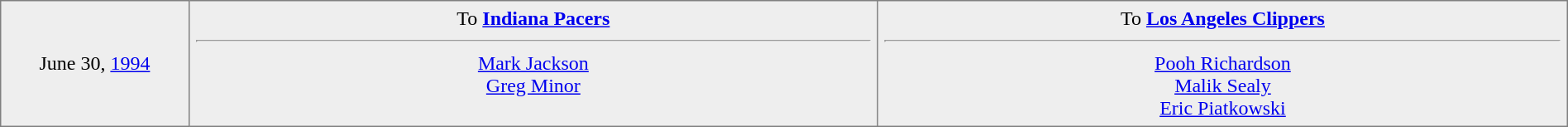<table border="1" style="border-collapse:collapse; text-align:center; width:100%;"  cellpadding="5">
<tr style="background:#eee;">
<td style="width:12%">June 30, <a href='#'>1994</a></td>
<td style="width:44%" valign="top">To <strong><a href='#'>Indiana Pacers</a></strong><hr><a href='#'>Mark Jackson</a><br><a href='#'>Greg Minor</a></td>
<td style="width:44%" valign="top">To <strong><a href='#'>Los Angeles Clippers</a></strong><hr><a href='#'>Pooh Richardson</a><br><a href='#'>Malik Sealy</a><br><a href='#'>Eric Piatkowski</a></td>
</tr>
</table>
